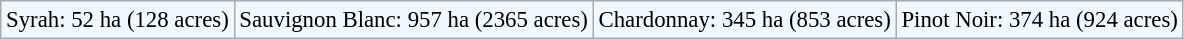<table class="wikitable" style="background:#F0F8FF; font-size:95%;">
<tr>
<td>Syrah: 52 ha (128 acres)</td>
<td>Sauvignon Blanc: 957 ha (2365 acres)</td>
<td>Chardonnay: 345 ha (853 acres)</td>
<td>Pinot Noir: 374 ha (924 acres)</td>
</tr>
</table>
